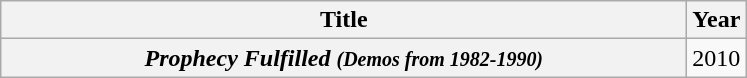<table class="wikitable plainrowheaders">
<tr>
<th scope="col" width="450">Title</th>
<th scope="col">Year</th>
</tr>
<tr>
<th scope="row"><em>Prophecy Fulfilled <small>(Demos from 1982-1990)</small></em></th>
<td>2010</td>
</tr>
</table>
